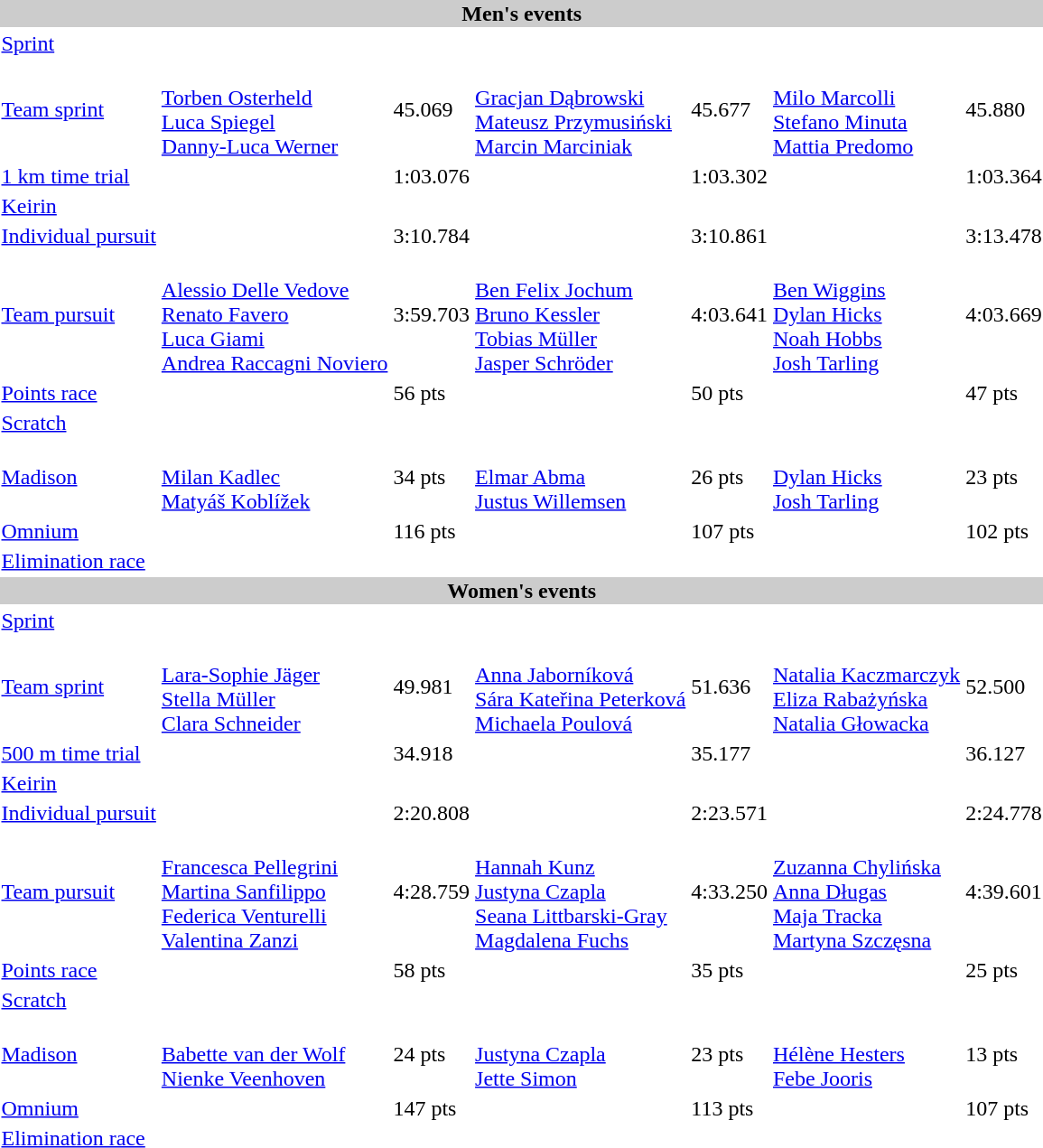<table>
<tr style="background:#ccc; width:100%;">
<td colspan=7 align=center><strong>Men's events</strong></td>
</tr>
<tr>
<td><a href='#'>Sprint</a></td>
<td colspan=2></td>
<td colspan=2></td>
<td colspan=2></td>
</tr>
<tr>
<td><a href='#'>Team sprint</a></td>
<td valign=top><br><a href='#'>Torben Osterheld</a><br><a href='#'>Luca Spiegel</a><br><a href='#'>Danny-Luca Werner</a></td>
<td>45.069</td>
<td valign=top><br><a href='#'>Gracjan Dąbrowski</a><br><a href='#'>Mateusz Przymusiński</a><br><a href='#'>Marcin Marciniak</a></td>
<td>45.677</td>
<td valign=top><br><a href='#'>Milo Marcolli</a><br><a href='#'>Stefano Minuta</a><br><a href='#'>Mattia Predomo</a></td>
<td>45.880</td>
</tr>
<tr>
<td><a href='#'>1 km time trial</a></td>
<td></td>
<td>1:03.076</td>
<td></td>
<td>1:03.302</td>
<td></td>
<td>1:03.364</td>
</tr>
<tr>
<td><a href='#'>Keirin</a></td>
<td colspan=2></td>
<td colspan=2></td>
<td colspan=2></td>
</tr>
<tr>
<td><a href='#'>Individual pursuit</a></td>
<td></td>
<td>3:10.784</td>
<td></td>
<td>3:10.861</td>
<td></td>
<td>3:13.478</td>
</tr>
<tr>
<td><a href='#'>Team pursuit</a></td>
<td valign=top><br><a href='#'>Alessio Delle Vedove</a><br><a href='#'>Renato Favero</a><br><a href='#'>Luca Giami</a><br><a href='#'>Andrea Raccagni Noviero</a></td>
<td>3:59.703</td>
<td valign=top><br><a href='#'>Ben Felix Jochum</a><br><a href='#'>Bruno Kessler</a><br><a href='#'>Tobias Müller</a><br><a href='#'>Jasper Schröder</a></td>
<td>4:03.641</td>
<td valign=top><br><a href='#'>Ben Wiggins</a><br><a href='#'>Dylan Hicks</a><br><a href='#'>Noah Hobbs</a><br><a href='#'>Josh Tarling</a></td>
<td>4:03.669</td>
</tr>
<tr>
<td><a href='#'>Points race</a></td>
<td></td>
<td>56 pts</td>
<td></td>
<td>50 pts</td>
<td></td>
<td>47 pts</td>
</tr>
<tr>
<td><a href='#'>Scratch</a></td>
<td colspan=2></td>
<td colspan=2></td>
<td colspan=2></td>
</tr>
<tr>
<td><a href='#'>Madison</a></td>
<td><br><a href='#'>Milan Kadlec</a><br><a href='#'>Matyáš Koblížek</a></td>
<td>34 pts</td>
<td><br><a href='#'>Elmar Abma</a><br><a href='#'>Justus Willemsen</a></td>
<td>26 pts</td>
<td><br><a href='#'>Dylan Hicks</a><br><a href='#'>Josh Tarling</a></td>
<td>23 pts</td>
</tr>
<tr>
<td><a href='#'>Omnium</a></td>
<td></td>
<td>116 pts</td>
<td></td>
<td>107 pts</td>
<td></td>
<td>102 pts</td>
</tr>
<tr>
<td><a href='#'>Elimination race</a></td>
<td colspan=2></td>
<td colspan=2></td>
<td colspan=2></td>
</tr>
<tr style="background:#ccc; width:100%;">
<td colspan=7 align=center><strong>Women's events</strong></td>
</tr>
<tr>
<td><a href='#'>Sprint</a></td>
<td colspan=2></td>
<td colspan=2></td>
<td colspan=2></td>
</tr>
<tr>
<td><a href='#'>Team sprint</a></td>
<td valign=top><br><a href='#'>Lara-Sophie Jäger</a><br><a href='#'>Stella Müller</a><br><a href='#'>Clara Schneider</a></td>
<td>49.981</td>
<td valign=top><br><a href='#'>Anna Jaborníková</a><br><a href='#'>Sára Kateřina Peterková</a><br><a href='#'>Michaela Poulová</a></td>
<td>51.636</td>
<td valign=top><br><a href='#'>Natalia Kaczmarczyk</a><br><a href='#'>Eliza Rabażyńska</a><br><a href='#'>Natalia Głowacka</a></td>
<td>52.500</td>
</tr>
<tr>
<td><a href='#'>500 m time trial</a></td>
<td></td>
<td>34.918</td>
<td></td>
<td>35.177</td>
<td></td>
<td>36.127</td>
</tr>
<tr>
<td><a href='#'>Keirin</a></td>
<td colspan=2></td>
<td colspan=2></td>
<td colspan=2></td>
</tr>
<tr>
<td><a href='#'>Individual pursuit</a></td>
<td></td>
<td>2:20.808</td>
<td></td>
<td>2:23.571</td>
<td></td>
<td>2:24.778</td>
</tr>
<tr>
<td><a href='#'>Team pursuit</a></td>
<td valign=top><br><a href='#'>Francesca Pellegrini</a><br><a href='#'>Martina Sanfilippo</a><br><a href='#'>Federica Venturelli</a><br><a href='#'>Valentina Zanzi</a></td>
<td>4:28.759</td>
<td valign=top><br><a href='#'>Hannah Kunz</a><br><a href='#'>Justyna Czapla</a><br><a href='#'>Seana Littbarski-Gray</a><br><a href='#'>Magdalena Fuchs</a></td>
<td>4:33.250</td>
<td valign=top><br><a href='#'>Zuzanna Chylińska</a><br><a href='#'>Anna Długas</a><br><a href='#'>Maja Tracka</a><br><a href='#'>Martyna Szczęsna</a></td>
<td>4:39.601</td>
</tr>
<tr>
<td><a href='#'>Points race</a></td>
<td></td>
<td>58 pts</td>
<td></td>
<td>35 pts</td>
<td></td>
<td>25 pts</td>
</tr>
<tr>
<td><a href='#'>Scratch</a></td>
<td colspan=2></td>
<td colspan=2></td>
<td colspan=2></td>
</tr>
<tr>
<td><a href='#'>Madison</a></td>
<td><br><a href='#'>Babette van der Wolf</a><br><a href='#'>Nienke Veenhoven</a></td>
<td>24 pts</td>
<td><br><a href='#'>Justyna Czapla</a><br><a href='#'>Jette Simon</a></td>
<td>23 pts</td>
<td><br><a href='#'>Hélène Hesters</a><br><a href='#'>Febe Jooris</a></td>
<td>13 pts</td>
</tr>
<tr>
<td><a href='#'>Omnium</a></td>
<td></td>
<td>147 pts</td>
<td></td>
<td>113 pts</td>
<td></td>
<td>107 pts</td>
</tr>
<tr>
<td><a href='#'>Elimination race</a></td>
<td colspan=2></td>
<td colspan=2></td>
<td colspan=2></td>
</tr>
</table>
